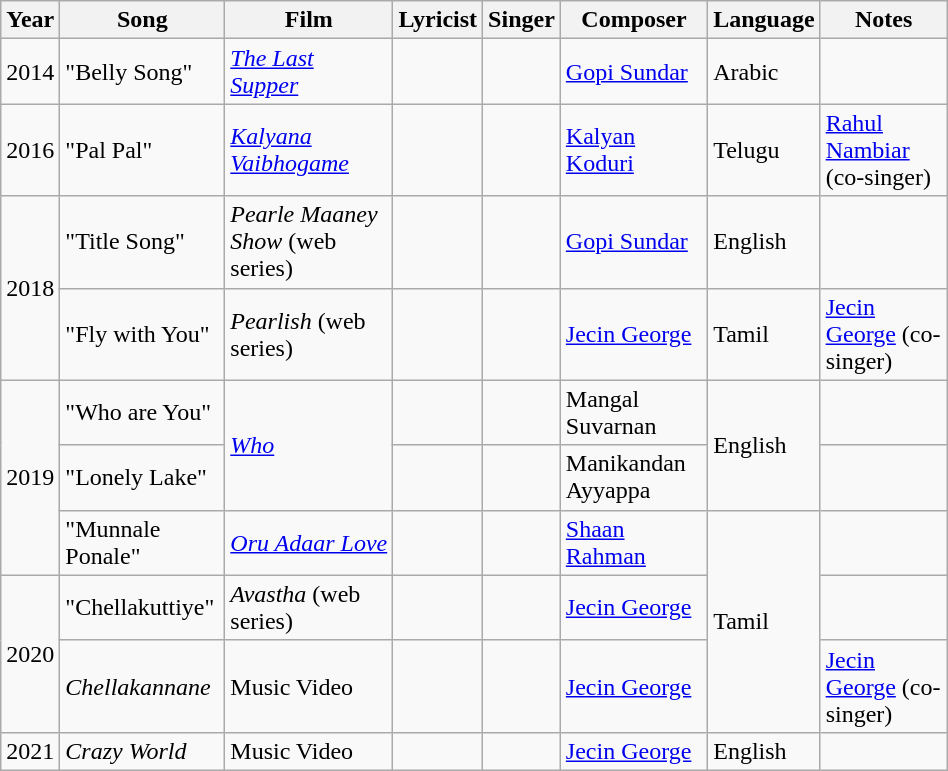<table class="wikitable sortable" style="width:50%;">
<tr>
<th>Year</th>
<th>Song</th>
<th>Film</th>
<th>Lyricist</th>
<th>Singer</th>
<th>Composer</th>
<th>Language</th>
<th>Notes</th>
</tr>
<tr>
<td>2014</td>
<td>"Belly Song"</td>
<td><em><a href='#'>The Last Supper</a></em></td>
<td></td>
<td></td>
<td><a href='#'>Gopi Sundar</a></td>
<td>Arabic</td>
<td></td>
</tr>
<tr>
<td>2016</td>
<td>"Pal Pal"</td>
<td><em><a href='#'>Kalyana Vaibhogame</a></em></td>
<td></td>
<td></td>
<td><a href='#'>Kalyan Koduri</a></td>
<td>Telugu</td>
<td><a href='#'>Rahul Nambiar</a> (co-singer)</td>
</tr>
<tr>
<td rowspan=2>2018</td>
<td>"Title Song"</td>
<td><em>Pearle Maaney Show</em> (web series)</td>
<td></td>
<td></td>
<td><a href='#'>Gopi Sundar</a></td>
<td>English</td>
<td></td>
</tr>
<tr>
<td>"Fly with You"</td>
<td><em>Pearlish</em> (web series)</td>
<td></td>
<td></td>
<td><a href='#'>Jecin George</a></td>
<td>Tamil</td>
<td><a href='#'>Jecin George</a> (co-singer)</td>
</tr>
<tr>
<td rowspan=3>2019</td>
<td>"Who are You"</td>
<td rowspan=2><em><a href='#'>Who</a></em></td>
<td></td>
<td></td>
<td>Mangal Suvarnan</td>
<td rowspan=2>English</td>
<td></td>
</tr>
<tr>
<td>"Lonely Lake"</td>
<td></td>
<td></td>
<td>Manikandan Ayyappa</td>
<td></td>
</tr>
<tr>
<td>"Munnale Ponale"</td>
<td><em><a href='#'>Oru Adaar Love</a></em></td>
<td></td>
<td></td>
<td><a href='#'>Shaan Rahman</a></td>
<td rowspan=3>Tamil</td>
<td></td>
</tr>
<tr>
<td rowspan=2>2020</td>
<td>"Chellakuttiye"</td>
<td><em>Avastha</em> (web series)</td>
<td></td>
<td></td>
<td><a href='#'>Jecin George</a></td>
<td></td>
</tr>
<tr>
<td><em>Chellakannane</em></td>
<td>Music Video</td>
<td></td>
<td></td>
<td><a href='#'>Jecin George</a></td>
<td><a href='#'>Jecin George</a> (co-singer)</td>
</tr>
<tr>
<td>2021</td>
<td><em>Crazy World</em></td>
<td>Music Video</td>
<td></td>
<td></td>
<td><a href='#'>Jecin George</a></td>
<td>English</td>
<td></td>
</tr>
</table>
